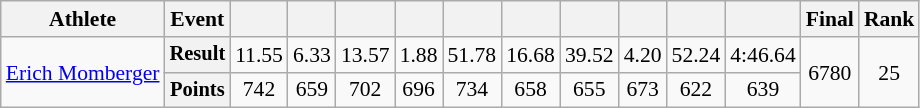<table class=wikitable style="font-size:90%;">
<tr>
<th>Athlete</th>
<th>Event</th>
<th></th>
<th></th>
<th></th>
<th></th>
<th></th>
<th></th>
<th></th>
<th></th>
<th></th>
<th></th>
<th>Final</th>
<th>Rank</th>
</tr>
<tr align=center>
<td rowspan=2 align=left><a href='#'>Erich Momberger</a></td>
<th style="font-size:95%">Result</th>
<td>11.55</td>
<td>6.33</td>
<td>13.57</td>
<td>1.88</td>
<td>51.78</td>
<td>16.68</td>
<td>39.52</td>
<td>4.20</td>
<td>52.24</td>
<td>4:46.64</td>
<td rowspan=2>6780</td>
<td rowspan=2>25</td>
</tr>
<tr align=center>
<th style="font-size:95%">Points</th>
<td>742</td>
<td>659</td>
<td>702</td>
<td>696</td>
<td>734</td>
<td>658</td>
<td>655</td>
<td>673</td>
<td>622</td>
<td>639</td>
</tr>
</table>
